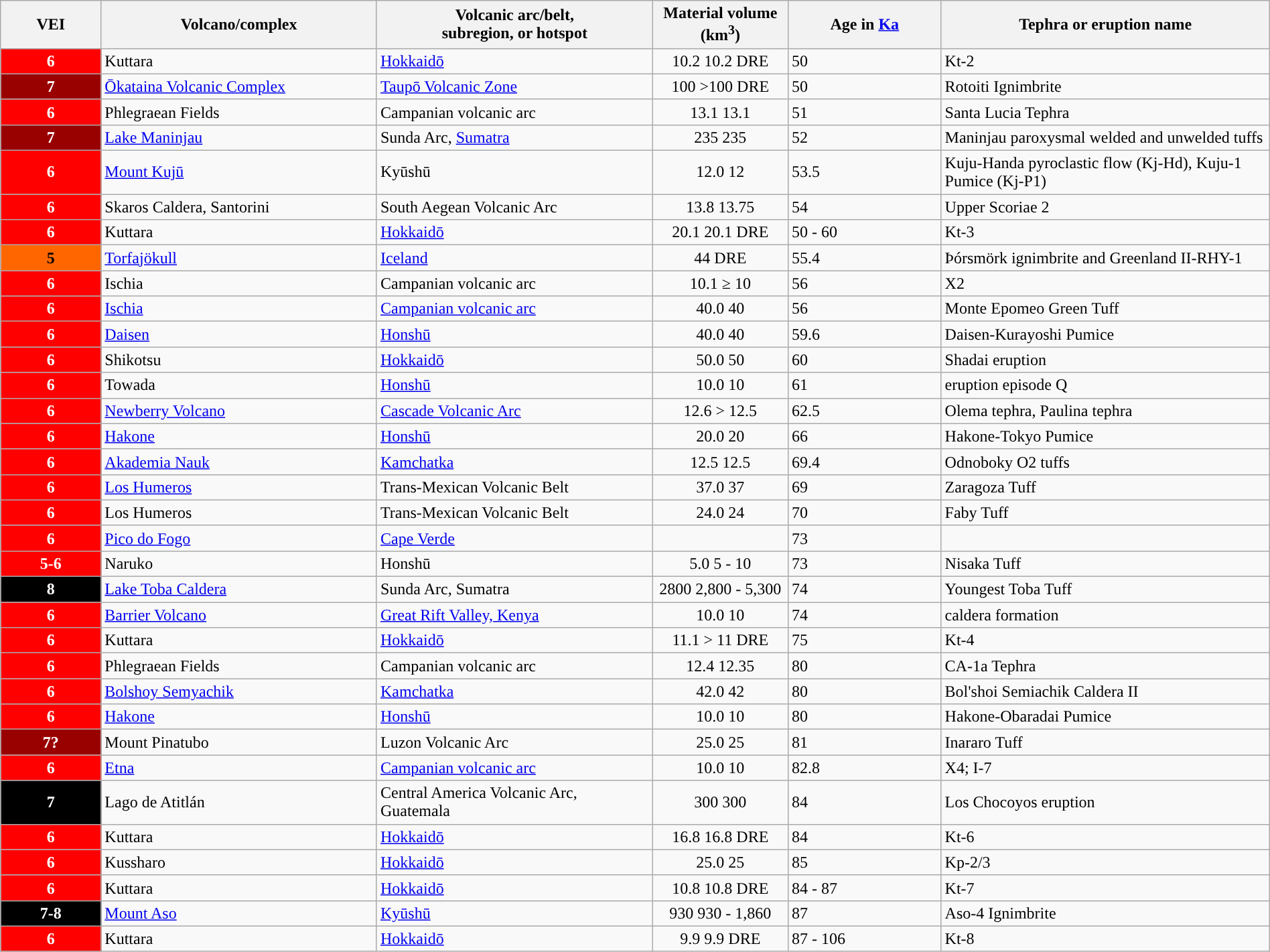<table class="wikitable sortable" width=100%>
<tr>
<th width=50px>VEI</th>
<th width=150px>Volcano/complex</th>
<th width=150px>Volcanic arc/belt,<br>subregion, or hotspot</th>
<th width=70px>Material volume (km<sup>3</sup>)</th>
<th data-sort-type="number" width=80px>Age in <a href='#'>Ka</a></th>
<th width=180px>Tephra or eruption name</th>
</tr>
<tr>
<th style="background:#f00; color:white;">6</th>
<td>Kuttara</td>
<td><a href='#'>Hokkaidō</a></td>
<td style="text-align: center;"><span>10.2</span> 10.2 DRE</td>
<td>50</td>
<td>Kt-2</td>
</tr>
<tr>
<th style="background:#900; color:white;">7</th>
<td><a href='#'>Ōkataina Volcanic Complex</a></td>
<td><a href='#'>Taupō Volcanic Zone</a></td>
<td style="text-align: center;"><span>100</span> >100 DRE</td>
<td>50</td>
<td>Rotoiti Ignimbrite</td>
</tr>
<tr>
<th style="background:#f00; color:white;">6</th>
<td>Phlegraean Fields</td>
<td>Campanian volcanic arc</td>
<td style="text-align: center;"><span>13.1</span> 13.1</td>
<td>51</td>
<td>Santa Lucia Tephra</td>
</tr>
<tr>
<th style="background:#900; color:white;">7</th>
<td><a href='#'>Lake Maninjau</a></td>
<td>Sunda Arc, <a href='#'>Sumatra</a></td>
<td style="text-align: center;"><span>235</span> 235</td>
<td>52</td>
<td>Maninjau paroxysmal welded and unwelded tuffs</td>
</tr>
<tr>
<th style="background:#f00; color:white;">6</th>
<td><a href='#'>Mount Kujū</a></td>
<td>Kyūshū</td>
<td style="text-align: center;"><span>12.0</span> 12</td>
<td>53.5</td>
<td>Kuju-Handa pyroclastic flow (Kj-Hd), Kuju-1 Pumice (Kj-P1)</td>
</tr>
<tr>
<th style="background:#f00; color:white;">6</th>
<td>Skaros Caldera, Santorini</td>
<td>South Aegean Volcanic Arc</td>
<td style="text-align: center;"><span>13.8</span> 13.75</td>
<td>54</td>
<td>Upper Scoriae 2</td>
</tr>
<tr>
<th style="background:#f00; color:white;">6</th>
<td>Kuttara</td>
<td><a href='#'>Hokkaidō</a></td>
<td style="text-align: center;"><span>20.1</span> 20.1 DRE</td>
<td>50 - 60</td>
<td>Kt-3</td>
</tr>
<tr>
<th style="background:#f60;">5</th>
<td><a href='#'>Torfajökull</a></td>
<td><a href='#'>Iceland</a></td>
<td style="text-align: center;"><span>4</span>4 DRE</td>
<td>55.4</td>
<td>Þórsmörk ignimbrite and Greenland II-RHY-1</td>
</tr>
<tr>
<th style="background:#f00; color:white;">6</th>
<td>Ischia</td>
<td>Campanian volcanic arc</td>
<td style="text-align: center;"><span>10.1</span> ≥ 10</td>
<td>56</td>
<td>X2</td>
</tr>
<tr>
<th style="background:#f00; color:white;">6</th>
<td><a href='#'>Ischia</a></td>
<td><a href='#'>Campanian volcanic arc</a></td>
<td style="text-align: center;"><span>40.0</span> 40</td>
<td>56</td>
<td>Monte Epomeo Green Tuff</td>
</tr>
<tr>
<th style="background:#f00; color:white;">6</th>
<td><a href='#'>Daisen</a></td>
<td><a href='#'>Honshū</a></td>
<td style="text-align: center;"><span>40.0</span> 40</td>
<td>59.6</td>
<td>Daisen-Kurayoshi Pumice</td>
</tr>
<tr>
<th style="background:#f00; color:white;">6</th>
<td>Shikotsu</td>
<td><a href='#'>Hokkaidō</a></td>
<td style="text-align: center;"><span>50.0</span> 50</td>
<td>60</td>
<td>Shadai eruption</td>
</tr>
<tr>
<th style="background:#f00; color:white;">6</th>
<td>Towada</td>
<td><a href='#'>Honshū</a></td>
<td style="text-align: center;"><span>10.0</span> 10</td>
<td>61</td>
<td>eruption episode Q</td>
</tr>
<tr>
<th style="background:#f00; color:white;">6</th>
<td><a href='#'>Newberry Volcano</a></td>
<td><a href='#'>Cascade Volcanic Arc</a></td>
<td style="text-align: center;"><span>12.6</span> > 12.5</td>
<td>62.5</td>
<td>Olema tephra, Paulina tephra</td>
</tr>
<tr>
<th style="background:#f00; color:white;">6</th>
<td><a href='#'>Hakone</a></td>
<td><a href='#'>Honshū</a></td>
<td style="text-align: center;"><span>20.0</span> 20</td>
<td>66</td>
<td>Hakone-Tokyo Pumice</td>
</tr>
<tr>
<th style="background:#f00; color:white;">6</th>
<td><a href='#'>Akademia Nauk</a></td>
<td><a href='#'>Kamchatka</a></td>
<td style="text-align: center;"><span>12.5</span> 12.5</td>
<td>69.4</td>
<td>Odnoboky O2 tuffs</td>
</tr>
<tr>
<th style="background:#f00; color:white;">6</th>
<td><a href='#'>Los Humeros</a></td>
<td>Trans-Mexican Volcanic Belt</td>
<td style="text-align: center;"><span>37.0</span> 37</td>
<td>69</td>
<td>Zaragoza Tuff</td>
</tr>
<tr>
<th style="background:#f00; color:white;">6</th>
<td>Los Humeros</td>
<td>Trans-Mexican Volcanic Belt</td>
<td style="text-align: center;"><span>24.0</span> 24</td>
<td>70</td>
<td>Faby Tuff</td>
</tr>
<tr>
<th style="background:#f00; color:white;">6</th>
<td><a href='#'>Pico do Fogo</a></td>
<td><a href='#'>Cape Verde</a></td>
<td></td>
<td>73</td>
<td></td>
</tr>
<tr>
<th style="background:#f00; color:white;">5-6</th>
<td>Naruko</td>
<td>Honshū</td>
<td style="text-align: center;"><span>5.0</span> 5 - 10</td>
<td>73</td>
<td>Nisaka Tuff</td>
</tr>
<tr>
<th style="background:black; color:white;">8</th>
<td><a href='#'>Lake Toba Caldera</a></td>
<td>Sunda Arc, Sumatra</td>
<td style="text-align: center;"><span>2800</span> 2,800 - 5,300</td>
<td>74</td>
<td>Youngest Toba Tuff</td>
</tr>
<tr>
<th style="background:#f00; color:white;">6</th>
<td><a href='#'>Barrier Volcano</a></td>
<td><a href='#'>Great Rift Valley, Kenya</a></td>
<td style="text-align: center;"><span>10.0</span> 10</td>
<td>74</td>
<td>caldera formation</td>
</tr>
<tr>
<th style="background:#f00; color:white;">6</th>
<td>Kuttara</td>
<td><a href='#'>Hokkaidō</a></td>
<td style="text-align: center;"><span>11.1</span> > 11 DRE</td>
<td>75</td>
<td>Kt-4</td>
</tr>
<tr>
<th style="background:#f00; color:white;">6</th>
<td>Phlegraean Fields</td>
<td>Campanian volcanic arc</td>
<td style="text-align: center;"><span>12.4</span> 12.35</td>
<td>80</td>
<td>CA-1a Tephra</td>
</tr>
<tr>
<th style="background:#f00; color:white;">6</th>
<td><a href='#'>Bolshoy Semyachik</a></td>
<td><a href='#'>Kamchatka</a></td>
<td style="text-align: center;"><span>42.0</span> 42</td>
<td>80</td>
<td>Bol'shoi Semiachik Caldera II</td>
</tr>
<tr>
<th style="background:#f00; color:white;">6</th>
<td><a href='#'>Hakone</a></td>
<td><a href='#'>Honshū</a></td>
<td style="text-align: center;"><span>10.0</span> 10</td>
<td>80</td>
<td>Hakone-Obaradai Pumice</td>
</tr>
<tr>
<th style="background:#900; color:white; color:white">7?</th>
<td>Mount Pinatubo</td>
<td>Luzon Volcanic Arc</td>
<td style="text-align: center;"><span>25.0</span> 25</td>
<td>81</td>
<td>Inararo Tuff</td>
</tr>
<tr>
<th style="background:#f00; color:white;">6</th>
<td><a href='#'>Etna</a></td>
<td><a href='#'>Campanian volcanic arc</a></td>
<td style="text-align: center;"><span>10.0</span> 10</td>
<td>82.8</td>
<td>X4; I-7</td>
</tr>
<tr>
<th style="background:#000; color:white;">7</th>
<td>Lago de Atitlán</td>
<td>Central America Volcanic Arc, Guatemala</td>
<td style="text-align: center;"><span>300</span> 300</td>
<td>84</td>
<td>Los Chocoyos eruption</td>
</tr>
<tr>
<th style="background:#f00; color:white;">6</th>
<td>Kuttara</td>
<td><a href='#'>Hokkaidō</a></td>
<td style="text-align: center;"><span>16.8</span> 16.8 DRE</td>
<td>84</td>
<td>Kt-6</td>
</tr>
<tr>
<th style="background:#f00; color:white;">6</th>
<td>Kussharo</td>
<td><a href='#'>Hokkaidō</a></td>
<td style="text-align: center;"><span>25.0</span> 25</td>
<td>85</td>
<td>Kp-2/3</td>
</tr>
<tr>
<th style="background:#f00; color:white;">6</th>
<td>Kuttara</td>
<td><a href='#'>Hokkaidō</a></td>
<td style="text-align: center;"><span>10.8</span> 10.8 DRE</td>
<td>84 - 87</td>
<td>Kt-7</td>
</tr>
<tr>
<th style="background:#000; color:white;">7-8</th>
<td><a href='#'>Mount Aso</a></td>
<td><a href='#'>Kyūshū</a></td>
<td style="text-align: center;"><span>930</span> 930 - 1,860</td>
<td>87</td>
<td>Aso-4 Ignimbrite</td>
</tr>
<tr>
<th style="background:#f00; color:white;">6</th>
<td>Kuttara</td>
<td><a href='#'>Hokkaidō</a></td>
<td style="text-align: center;"><span>9.9</span> 9.9 DRE</td>
<td>87 - 106</td>
<td>Kt-8</td>
</tr>
</table>
